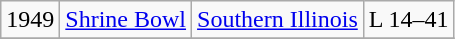<table class="wikitable">
<tr>
<td>1949</td>
<td><a href='#'>Shrine Bowl</a></td>
<td><a href='#'>Southern Illinois</a></td>
<td>L 14–41</td>
</tr>
<tr>
</tr>
</table>
